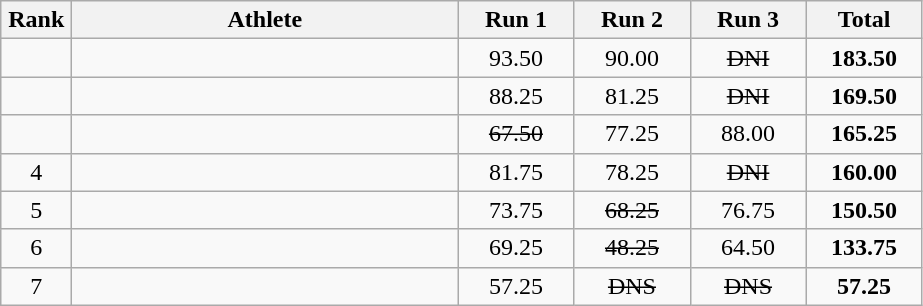<table class=wikitable style="text-align:center">
<tr>
<th width=40>Rank</th>
<th width=250>Athlete</th>
<th width=70>Run 1</th>
<th width=70>Run 2</th>
<th width=70>Run 3</th>
<th width=70>Total</th>
</tr>
<tr>
<td></td>
<td align=left></td>
<td>93.50</td>
<td>90.00</td>
<td><s>DNI</s></td>
<td><strong>183.50</strong></td>
</tr>
<tr>
<td></td>
<td align=left></td>
<td>88.25</td>
<td>81.25</td>
<td><s>DNI</s></td>
<td><strong>169.50</strong></td>
</tr>
<tr>
<td></td>
<td align=left></td>
<td><s>67.50</s></td>
<td>77.25</td>
<td>88.00</td>
<td><strong>165.25</strong></td>
</tr>
<tr>
<td>4</td>
<td align=left></td>
<td>81.75</td>
<td>78.25</td>
<td><s>DNI</s></td>
<td><strong>160.00</strong></td>
</tr>
<tr>
<td>5</td>
<td align=left></td>
<td>73.75</td>
<td><s>68.25</s></td>
<td>76.75</td>
<td><strong>150.50</strong></td>
</tr>
<tr>
<td>6</td>
<td align=left></td>
<td>69.25</td>
<td><s>48.25</s></td>
<td>64.50</td>
<td><strong>133.75</strong></td>
</tr>
<tr>
<td>7</td>
<td align=left></td>
<td>57.25</td>
<td><s>DNS</s></td>
<td><s>DNS</s></td>
<td><strong>57.25</strong></td>
</tr>
</table>
